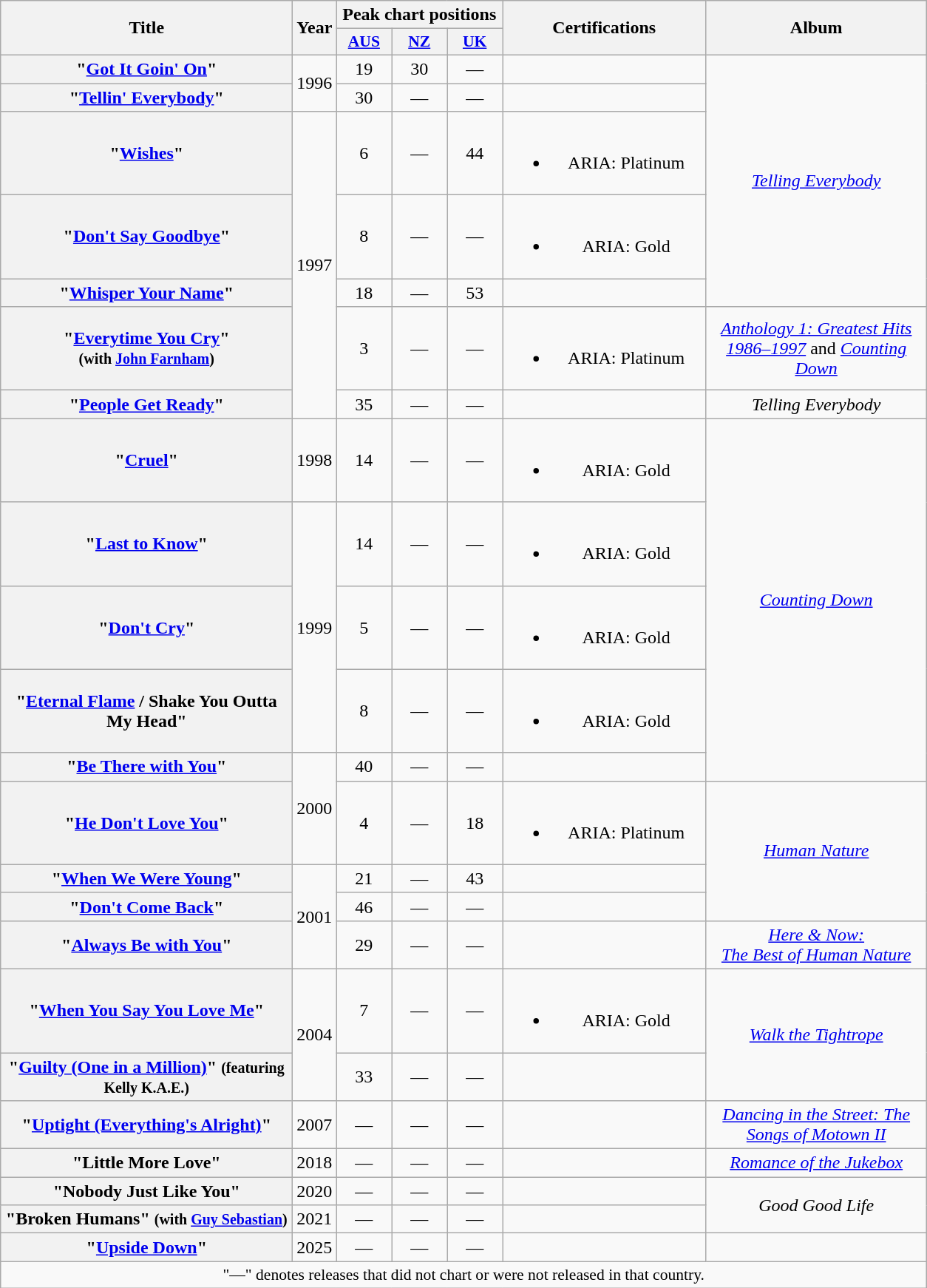<table class="wikitable plainrowheaders" style="text-align:center;" border="1">
<tr>
<th scope="col" rowspan="2" style="width:16em;">Title</th>
<th scope="col" rowspan="2" style="width:1em;">Year</th>
<th scope="col" colspan="3">Peak chart positions</th>
<th scope="col" rowspan="2" style="width:11em;">Certifications</th>
<th scope="col" rowspan="2" style="width:12em;">Album</th>
</tr>
<tr>
<th scope="col" style="width:3em;font-size:90%;"><a href='#'>AUS</a><br></th>
<th scope="col" style="width:3em;font-size:90%;"><a href='#'>NZ</a><br></th>
<th scope="col" style="width:3em;font-size:90%;"><a href='#'>UK</a><br></th>
</tr>
<tr>
<th scope="row">"<a href='#'>Got It Goin' On</a>"</th>
<td rowspan="2">1996</td>
<td>19</td>
<td>30</td>
<td>—</td>
<td></td>
<td rowspan="5"><em><a href='#'>Telling Everybody</a></em></td>
</tr>
<tr>
<th scope="row">"<a href='#'>Tellin' Everybody</a>"</th>
<td>30</td>
<td>—</td>
<td>—</td>
<td></td>
</tr>
<tr>
<th scope="row">"<a href='#'>Wishes</a>"</th>
<td rowspan="5">1997</td>
<td>6</td>
<td>—</td>
<td>44</td>
<td><br><ul><li>ARIA: Platinum</li></ul></td>
</tr>
<tr>
<th scope="row">"<a href='#'>Don't Say Goodbye</a>"</th>
<td>8</td>
<td>—</td>
<td>—</td>
<td><br><ul><li>ARIA: Gold</li></ul></td>
</tr>
<tr>
<th scope="row">"<a href='#'>Whisper Your Name</a>"</th>
<td>18</td>
<td>—</td>
<td>53</td>
<td></td>
</tr>
<tr>
<th scope="row">"<a href='#'>Everytime You Cry</a>"<br><small>(with <a href='#'>John Farnham</a>)</small></th>
<td>3</td>
<td>—</td>
<td>—</td>
<td><br><ul><li>ARIA: Platinum</li></ul></td>
<td><em><a href='#'>Anthology 1: Greatest Hits<br>1986–1997</a></em> and <em><a href='#'>Counting Down</a></em></td>
</tr>
<tr>
<th scope="row">"<a href='#'>People Get Ready</a>"</th>
<td>35</td>
<td>—</td>
<td>—</td>
<td></td>
<td><em>Telling Everybody</em></td>
</tr>
<tr>
<th scope="row">"<a href='#'>Cruel</a>"</th>
<td>1998</td>
<td>14</td>
<td>—</td>
<td>—</td>
<td><br><ul><li>ARIA: Gold</li></ul></td>
<td rowspan="5"><em><a href='#'>Counting Down</a></em></td>
</tr>
<tr>
<th scope="row">"<a href='#'>Last to Know</a>"</th>
<td rowspan="3">1999</td>
<td>14</td>
<td>—</td>
<td>—</td>
<td><br><ul><li>ARIA: Gold</li></ul></td>
</tr>
<tr>
<th scope="row">"<a href='#'>Don't Cry</a>"</th>
<td>5</td>
<td>—</td>
<td>—</td>
<td><br><ul><li>ARIA: Gold</li></ul></td>
</tr>
<tr>
<th scope="row">"<a href='#'>Eternal Flame</a> / Shake You Outta My Head"</th>
<td>8</td>
<td>—</td>
<td>—</td>
<td><br><ul><li>ARIA: Gold</li></ul></td>
</tr>
<tr>
<th scope="row">"<a href='#'>Be There with You</a>"</th>
<td rowspan="2">2000</td>
<td>40</td>
<td>—</td>
<td>—</td>
<td></td>
</tr>
<tr>
<th scope="row">"<a href='#'>He Don't Love You</a>"</th>
<td>4</td>
<td>—</td>
<td>18</td>
<td><br><ul><li>ARIA: Platinum</li></ul></td>
<td rowspan="3"><em><a href='#'>Human Nature</a></em></td>
</tr>
<tr>
<th scope="row">"<a href='#'>When We Were Young</a>"</th>
<td rowspan="3">2001</td>
<td>21</td>
<td>—</td>
<td>43</td>
<td></td>
</tr>
<tr>
<th scope="row">"<a href='#'>Don't Come Back</a>"</th>
<td>46</td>
<td>—</td>
<td>—</td>
<td></td>
</tr>
<tr>
<th scope="row">"<a href='#'>Always Be with You</a>"</th>
<td>29</td>
<td>—</td>
<td>—</td>
<td></td>
<td><em><a href='#'>Here & Now:<br>The Best of Human Nature</a></em></td>
</tr>
<tr>
<th scope="row">"<a href='#'>When You Say You Love Me</a>"</th>
<td rowspan="2">2004</td>
<td>7</td>
<td>—</td>
<td>—</td>
<td><br><ul><li>ARIA: Gold</li></ul></td>
<td rowspan="2"><em><a href='#'>Walk the Tightrope</a></em></td>
</tr>
<tr>
<th scope="row">"<a href='#'>Guilty (One in a Million)</a>" <small> (featuring Kelly K.A.E.)</small></th>
<td>33</td>
<td>—</td>
<td>—</td>
<td></td>
</tr>
<tr>
<th scope="row">"<a href='#'>Uptight (Everything's Alright)</a>"</th>
<td>2007</td>
<td>—</td>
<td>—</td>
<td>—</td>
<td></td>
<td><em><a href='#'>Dancing in the Street: The Songs of Motown II</a></em></td>
</tr>
<tr>
<th scope="row">"Little More Love"</th>
<td>2018</td>
<td>—</td>
<td>—</td>
<td>—</td>
<td></td>
<td><em><a href='#'>Romance of the Jukebox</a></em></td>
</tr>
<tr>
<th scope="row">"Nobody Just Like You"</th>
<td>2020</td>
<td>—</td>
<td>—</td>
<td>—</td>
<td></td>
<td rowspan="2"><em>Good Good Life</em></td>
</tr>
<tr>
<th scope="row">"Broken Humans" <small> (with <a href='#'>Guy Sebastian</a>)</small></th>
<td>2021</td>
<td>—</td>
<td>—</td>
<td>—</td>
<td></td>
</tr>
<tr>
<th scope="row">"<a href='#'>Upside Down</a>"</th>
<td>2025</td>
<td>—</td>
<td>—</td>
<td>—</td>
<td></td>
<td></td>
</tr>
<tr>
<td align="center" colspan="7" style="font-size: 90%">"—" denotes releases that did not chart or were not released in that country.</td>
</tr>
</table>
